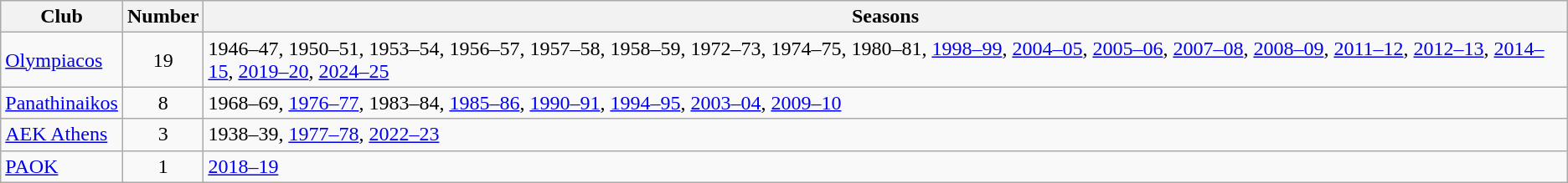<table class="wikitable sortable">
<tr>
<th>Club</th>
<th>Number</th>
<th>Seasons</th>
</tr>
<tr>
<td><a href='#'>Olympiacos</a></td>
<td style="text-align:center">19</td>
<td>1946–47, 1950–51, 1953–54, 1956–57, 1957–58, 1958–59, 1972–73, 1974–75, 1980–81, <a href='#'>1998–99</a>, <a href='#'>2004–05</a>, <a href='#'>2005–06</a>, <a href='#'>2007–08</a>, <a href='#'>2008–09</a>, <a href='#'>2011–12</a>, <a href='#'>2012–13</a>, <a href='#'>2014–15</a>, <a href='#'>2019–20</a>, <a href='#'>2024–25</a></td>
</tr>
<tr>
<td><a href='#'>Panathinaikos</a></td>
<td style="text-align:center">8</td>
<td>1968–69, <a href='#'>1976–77</a>, 1983–84, <a href='#'>1985–86</a>, <a href='#'>1990–91</a>, <a href='#'>1994–95</a>, <a href='#'>2003–04</a>, <a href='#'>2009–10</a></td>
</tr>
<tr>
<td><a href='#'>AEK Athens</a></td>
<td style="text-align:center">3</td>
<td>1938–39, <a href='#'>1977–78</a>, <a href='#'>2022–23</a></td>
</tr>
<tr>
<td><a href='#'>PAOK</a></td>
<td style="text-align:center">1</td>
<td><a href='#'>2018–19</a></td>
</tr>
</table>
